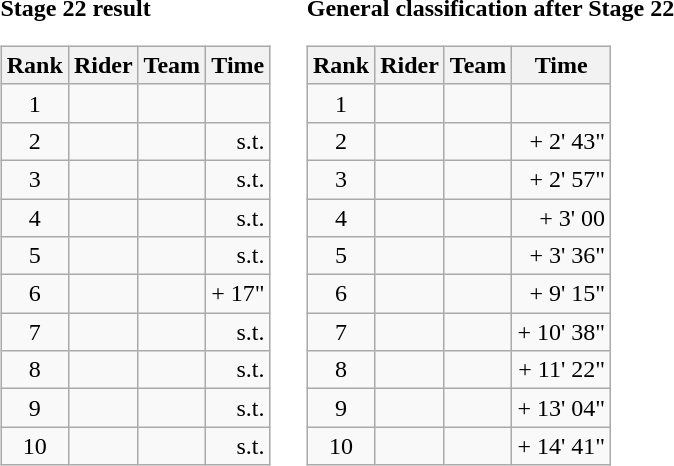<table>
<tr>
<td><strong>Stage 22 result</strong><br><table class="wikitable">
<tr>
<th scope="col">Rank</th>
<th scope="col">Rider</th>
<th scope="col">Team</th>
<th scope="col">Time</th>
</tr>
<tr>
<td style="text-align:center;">1</td>
<td></td>
<td></td>
<td style="text-align:right;"></td>
</tr>
<tr>
<td style="text-align:center;">2</td>
<td></td>
<td></td>
<td style="text-align:right;">s.t.</td>
</tr>
<tr>
<td style="text-align:center;">3</td>
<td></td>
<td></td>
<td style="text-align:right;">s.t.</td>
</tr>
<tr>
<td style="text-align:center;">4</td>
<td></td>
<td></td>
<td style="text-align:right;">s.t.</td>
</tr>
<tr>
<td style="text-align:center;">5</td>
<td></td>
<td></td>
<td style="text-align:right;">s.t.</td>
</tr>
<tr>
<td style="text-align:center;">6</td>
<td></td>
<td></td>
<td style="text-align:right;">+ 17"</td>
</tr>
<tr>
<td style="text-align:center;">7</td>
<td></td>
<td></td>
<td style="text-align:right;">s.t.</td>
</tr>
<tr>
<td style="text-align:center;">8</td>
<td></td>
<td></td>
<td style="text-align:right;">s.t.</td>
</tr>
<tr>
<td style="text-align:center;">9</td>
<td></td>
<td></td>
<td style="text-align:right;">s.t.</td>
</tr>
<tr>
<td style="text-align:center;">10</td>
<td></td>
<td></td>
<td style="text-align:right;">s.t.</td>
</tr>
</table>
</td>
<td></td>
<td><strong>General classification after Stage 22</strong><br><table class="wikitable">
<tr>
<th scope="col">Rank</th>
<th scope="col">Rider</th>
<th scope="col">Team</th>
<th scope="col">Time</th>
</tr>
<tr>
<td style="text-align:center;">1</td>
<td></td>
<td></td>
<td style="text-align:right;"></td>
</tr>
<tr>
<td style="text-align:center;">2</td>
<td></td>
<td></td>
<td style="text-align:right;">+ 2' 43"</td>
</tr>
<tr>
<td style="text-align:center;">3</td>
<td></td>
<td></td>
<td style="text-align:right;">+ 2' 57"</td>
</tr>
<tr>
<td style="text-align:center;">4</td>
<td></td>
<td></td>
<td style="text-align:right;">+ 3' 00</td>
</tr>
<tr>
<td style="text-align:center;">5</td>
<td></td>
<td></td>
<td style="text-align:right;">+ 3' 36"</td>
</tr>
<tr>
<td style="text-align:center;">6</td>
<td></td>
<td></td>
<td style="text-align:right;">+ 9' 15"</td>
</tr>
<tr>
<td style="text-align:center;">7</td>
<td></td>
<td></td>
<td style="text-align:right;">+ 10' 38"</td>
</tr>
<tr>
<td style="text-align:center;">8</td>
<td></td>
<td></td>
<td style="text-align:right;">+ 11' 22"</td>
</tr>
<tr>
<td style="text-align:center;">9</td>
<td></td>
<td></td>
<td style="text-align:right;">+ 13' 04"</td>
</tr>
<tr>
<td style="text-align:center;">10</td>
<td></td>
<td></td>
<td style="text-align:right;">+ 14' 41"</td>
</tr>
</table>
</td>
</tr>
</table>
